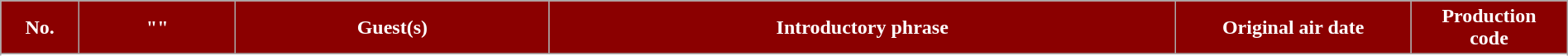<table class="wikitable plainrowheaders" style="width:100%; margin:auto;">
<tr>
<th style="background-color: #8B0000; color:#ffffff" width=5%><abbr>No.</abbr></th>
<th style="background-color: #8B0000; color:#ffffff" width=10%>"<a href='#'></a>"</th>
<th style="background-color: #8B0000; color:#ffffff" width=20%>Guest(s)</th>
<th style="background-color: #8B0000; color:#ffffff" width=40%>Introductory phrase</th>
<th style="background-color: #8B0000; color:#ffffff" width=15%>Original air date</th>
<th style="background-color: #8B0000; color:#ffffff" width=10%>Production <br> code</th>
</tr>
<tr>
</tr>
<tr>
</tr>
<tr>
</tr>
<tr>
</tr>
<tr>
</tr>
<tr>
</tr>
<tr>
</tr>
<tr>
</tr>
<tr>
</tr>
<tr>
</tr>
<tr>
</tr>
<tr>
</tr>
<tr>
</tr>
<tr>
</tr>
<tr>
</tr>
<tr>
</tr>
</table>
